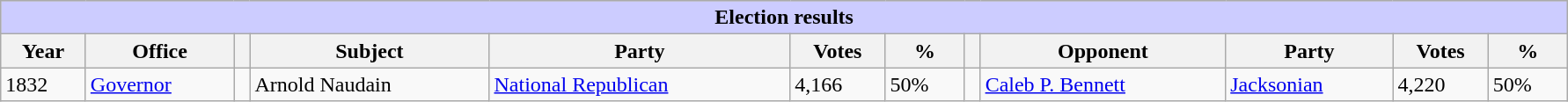<table class=wikitable style="width: 94%" style="text-align: center;" align="center">
<tr bgcolor=#cccccc>
<th colspan=12 style="background: #ccccff;">Election results</th>
</tr>
<tr>
<th><strong>Year</strong></th>
<th><strong>Office</strong></th>
<th></th>
<th><strong>Subject</strong></th>
<th><strong>Party</strong></th>
<th><strong>Votes</strong></th>
<th><strong>%</strong></th>
<th></th>
<th><strong>Opponent</strong></th>
<th><strong>Party</strong></th>
<th><strong>Votes</strong></th>
<th><strong>%</strong></th>
</tr>
<tr>
<td>1832</td>
<td><a href='#'>Governor</a></td>
<td></td>
<td>Arnold Naudain</td>
<td><a href='#'>National Republican</a></td>
<td>4,166</td>
<td>50%</td>
<td></td>
<td><a href='#'>Caleb P. Bennett</a></td>
<td><a href='#'>Jacksonian</a></td>
<td>4,220</td>
<td>50%</td>
</tr>
</table>
